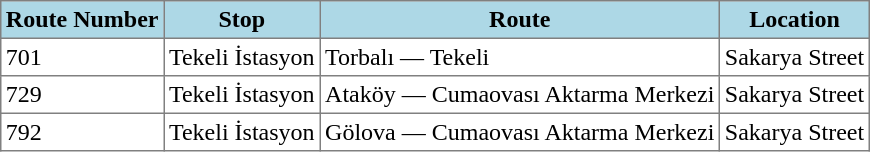<table class="toccolours" border="1" cellpadding="3" style="margin:1em auto; border-collapse:collapse">
<tr style="background:lightblue;">
<th>Route Number</th>
<th>Stop</th>
<th>Route</th>
<th>Location</th>
</tr>
<tr>
<td>701</td>
<td>Tekeli İstasyon</td>
<td>Torbalı — Tekeli</td>
<td>Sakarya Street</td>
</tr>
<tr>
<td>729</td>
<td>Tekeli İstasyon</td>
<td>Ataköy — Cumaovası Aktarma Merkezi</td>
<td>Sakarya Street</td>
</tr>
<tr>
<td>792</td>
<td>Tekeli İstasyon</td>
<td>Gölova — Cumaovası Aktarma Merkezi</td>
<td>Sakarya Street</td>
</tr>
</table>
